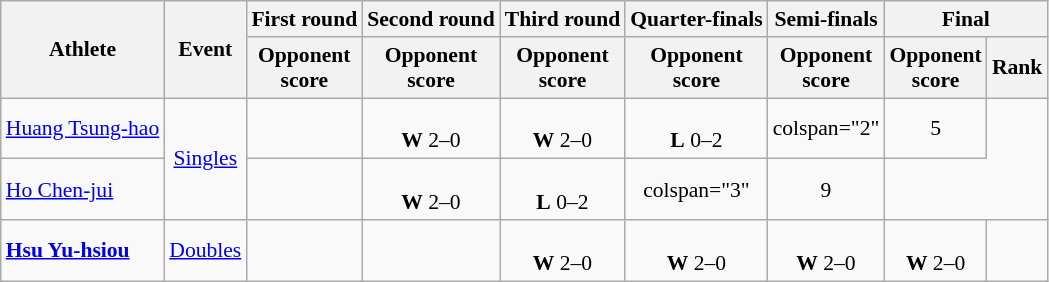<table class="wikitable" style="font-size:90%; text-align:center">
<tr>
<th rowspan="2">Athlete</th>
<th rowspan="2">Event</th>
<th>First round</th>
<th>Second round</th>
<th>Third round</th>
<th>Quarter-finals</th>
<th>Semi-finals</th>
<th colspan="2">Final</th>
</tr>
<tr>
<th>Opponent<br>score</th>
<th>Opponent<br>score</th>
<th>Opponent<br>score</th>
<th>Opponent<br>score</th>
<th>Opponent<br>score</th>
<th>Opponent<br>score</th>
<th>Rank</th>
</tr>
<tr>
<td align="left"><a href='#'>Huang Tsung-hao</a></td>
<td algin="left" rowspan="2"><a href='#'>Singles</a></td>
<td></td>
<td><br><strong>W</strong> 2–0</td>
<td><br><strong>W</strong> 2–0</td>
<td><br><strong>L</strong> 0–2</td>
<td>colspan="2" </td>
<td>5</td>
</tr>
<tr>
<td align="left"><a href='#'>Ho Chen-jui</a></td>
<td></td>
<td><br><strong>W</strong> 2–0</td>
<td><br><strong>L</strong> 0–2</td>
<td>colspan="3" </td>
<td>9</td>
</tr>
<tr>
<td align="left"><strong><a href='#'>Hsu Yu-hsiou</a><br></strong></td>
<td algin="left"><a href='#'>Doubles</a></td>
<td></td>
<td></td>
<td><br><strong>W</strong> 2–0</td>
<td><br><strong>W</strong> 2–0</td>
<td><br><strong>W</strong> 2–0</td>
<td><br><strong>W</strong> 2–0</td>
<td></td>
</tr>
</table>
